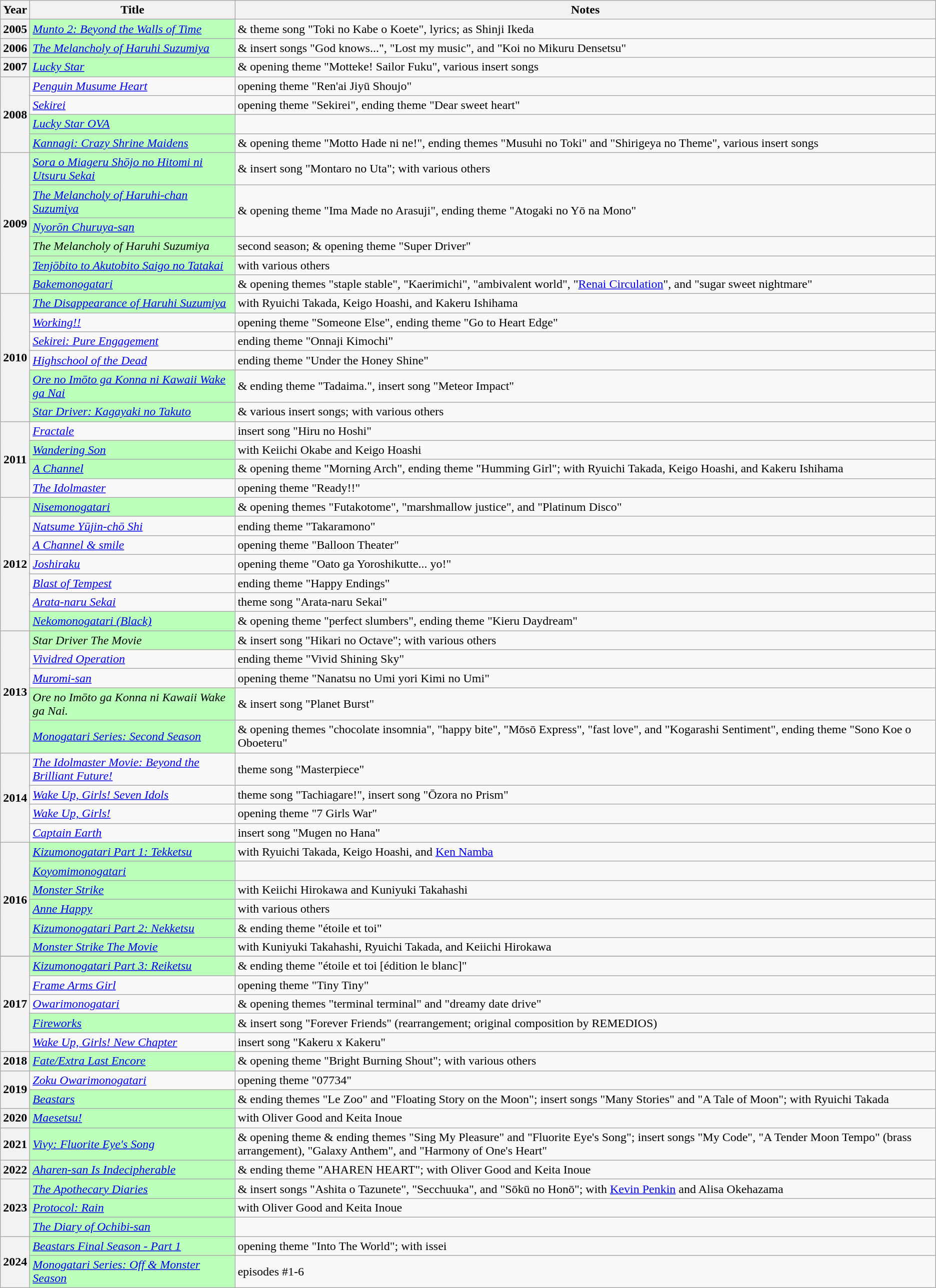<table class="wikitable sortable">
<tr>
<th>Year</th>
<th>Title</th>
<th class="unsortable">Notes</th>
</tr>
<tr>
<th rowspan="1">2005</th>
<td style="background:#bbffbb;"><em><a href='#'>Munto 2: Beyond the Walls of Time</a></em></td>
<td>& theme song "Toki no Kabe o Koete", lyrics; as Shinji Ikeda</td>
</tr>
<tr>
<th rowspan="1">2006</th>
<td style="background:#bbffbb;"><em><a href='#'>The Melancholy of Haruhi Suzumiya</a></em></td>
<td>& insert songs "God knows...", "Lost my music", and "Koi no Mikuru Densetsu"</td>
</tr>
<tr>
<th rowspan="1">2007</th>
<td style="background:#bbffbb;"><em><a href='#'>Lucky Star</a></em></td>
<td>& opening theme "Motteke! Sailor Fuku", various insert songs</td>
</tr>
<tr>
<th rowspan="4">2008</th>
<td><em><a href='#'>Penguin Musume Heart</a></em></td>
<td>opening theme "Ren'ai Jiyū Shoujo"</td>
</tr>
<tr>
<td><em><a href='#'>Sekirei</a></em></td>
<td>opening theme "Sekirei", ending theme "Dear sweet heart"</td>
</tr>
<tr>
<td style="background:#bbffbb;"><em><a href='#'>Lucky Star OVA</a></em></td>
<td></td>
</tr>
<tr>
<td style="background:#bbffbb;"><em><a href='#'>Kannagi: Crazy Shrine Maidens</a></em></td>
<td>& opening theme "Motto Hade ni ne!", ending themes "Musuhi no Toki" and "Shirigeya no Theme", various insert songs</td>
</tr>
<tr>
<th rowspan="6">2009</th>
<td style="background:#bbffbb;"><em><a href='#'>Sora o Miageru Shōjo no Hitomi ni Utsuru Sekai</a></em></td>
<td>& insert song "Montaro no Uta"; with various others</td>
</tr>
<tr>
<td style="background:#bbffbb;"><em><a href='#'>The Melancholy of Haruhi-chan Suzumiya</a></em></td>
<td rowspan="2">& opening theme "Ima Made no Arasuji", ending theme "Atogaki no Yō na Mono"</td>
</tr>
<tr>
<td style="background:#bbffbb;"><em><a href='#'>Nyorōn Churuya-san</a></em></td>
</tr>
<tr>
<td style="background:#bbffbb;"><em>The Melancholy of Haruhi Suzumiya</em></td>
<td>second season; & opening theme "Super Driver"</td>
</tr>
<tr>
<td style="background:#bbffbb;"><em><a href='#'>Tenjōbito to Akutobito Saigo no Tatakai</a></em></td>
<td>with various others</td>
</tr>
<tr>
<td style="background:#bbffbb;"><em><a href='#'>Bakemonogatari</a></em></td>
<td>& opening themes "staple stable", "Kaerimichi", "ambivalent world", "<a href='#'>Renai Circulation</a>", and "sugar sweet nightmare"</td>
</tr>
<tr>
<th rowspan="6">2010</th>
<td style="background:#bbffbb;"><em><a href='#'>The Disappearance of Haruhi Suzumiya</a></em></td>
<td>with Ryuichi Takada, Keigo Hoashi, and Kakeru Ishihama</td>
</tr>
<tr>
<td><em><a href='#'>Working!!</a></em></td>
<td>opening theme "Someone Else", ending theme "Go to Heart Edge"</td>
</tr>
<tr>
<td><em><a href='#'>Sekirei: Pure Engagement</a></em></td>
<td>ending theme "Onnaji Kimochi"</td>
</tr>
<tr>
<td><em><a href='#'>Highschool of the Dead</a></em></td>
<td>ending theme "Under the Honey Shine"</td>
</tr>
<tr>
<td style="background:#bbffbb;"><em><a href='#'>Ore no Imōto ga Konna ni Kawaii Wake ga Nai</a></em></td>
<td>& ending theme "Tadaima.", insert song "Meteor Impact"</td>
</tr>
<tr>
<td style="background:#bbffbb;"><em><a href='#'>Star Driver: Kagayaki no Takuto</a></em></td>
<td>& various insert songs; with various others</td>
</tr>
<tr>
<th rowspan="4">2011</th>
<td><em><a href='#'>Fractale</a></em></td>
<td>insert song "Hiru no Hoshi"</td>
</tr>
<tr>
<td style="background:#bbffbb;"><em><a href='#'>Wandering Son</a></em></td>
<td>with Keiichi Okabe and Keigo Hoashi</td>
</tr>
<tr>
<td style="background:#bbffbb;"><em><a href='#'>A Channel</a></em></td>
<td>& opening theme "Morning Arch", ending theme "Humming Girl"; with Ryuichi Takada, Keigo Hoashi, and Kakeru Ishihama</td>
</tr>
<tr>
<td><em><a href='#'>The Idolmaster</a></em></td>
<td>opening theme "Ready!!"</td>
</tr>
<tr>
<th rowspan="7">2012</th>
<td style="background:#bbffbb;"><em><a href='#'>Nisemonogatari</a></em></td>
<td>& opening themes "Futakotome", "marshmallow justice", and "Platinum Disco"</td>
</tr>
<tr>
<td><em><a href='#'>Natsume Yūjin-chō Shi</a></em></td>
<td>ending theme "Takaramono"</td>
</tr>
<tr>
<td><em><a href='#'>A Channel & smile</a></em></td>
<td>opening theme "Balloon Theater"</td>
</tr>
<tr>
<td><em><a href='#'>Joshiraku</a></em></td>
<td>opening theme "Oato ga Yoroshikutte... yo!"</td>
</tr>
<tr>
<td><em><a href='#'>Blast of Tempest</a></em></td>
<td>ending theme "Happy Endings"</td>
</tr>
<tr>
<td><em><a href='#'>Arata-naru Sekai</a></em></td>
<td>theme song "Arata-naru Sekai"</td>
</tr>
<tr>
<td style="background:#bbffbb;"><em><a href='#'>Nekomonogatari (Black)</a></em></td>
<td>& opening theme "perfect slumbers", ending theme "Kieru Daydream"</td>
</tr>
<tr>
<th rowspan="5">2013</th>
<td style="background:#bbffbb;"><em>Star Driver The Movie</em></td>
<td>& insert song "Hikari no Octave"; with various others</td>
</tr>
<tr>
<td><em><a href='#'>Vividred Operation</a></em></td>
<td>ending theme "Vivid Shining Sky"</td>
</tr>
<tr>
<td><em><a href='#'>Muromi-san</a></em></td>
<td>opening theme "Nanatsu no Umi yori Kimi no Umi"</td>
</tr>
<tr>
<td style="background:#bbffbb;"><em>Ore no Imōto ga Konna ni Kawaii Wake ga Nai.</em></td>
<td>& insert song "Planet Burst"</td>
</tr>
<tr>
<td style="background:#bbffbb;"><em><a href='#'>Monogatari Series: Second Season</a></em></td>
<td>& opening themes "chocolate insomnia", "happy bite", "Mōsō Express", "fast love", and "Kogarashi Sentiment", ending theme "Sono Koe o Oboeteru"</td>
</tr>
<tr>
<th rowspan="4">2014</th>
<td><em><a href='#'>The Idolmaster Movie: Beyond the Brilliant Future!</a></em></td>
<td>theme song "Masterpiece"</td>
</tr>
<tr>
<td><em><a href='#'>Wake Up, Girls! Seven Idols</a></em></td>
<td>theme song "Tachiagare!", insert song "Ōzora no Prism"</td>
</tr>
<tr>
<td><em><a href='#'>Wake Up, Girls!</a></em></td>
<td>opening theme "7 Girls War"</td>
</tr>
<tr>
<td><em><a href='#'>Captain Earth</a></em></td>
<td>insert song "Mugen no Hana"</td>
</tr>
<tr>
<th rowspan="6">2016</th>
<td style="background:#bbffbb;"><em><a href='#'>Kizumonogatari Part 1: Tekketsu</a></em></td>
<td>with Ryuichi Takada, Keigo Hoashi, and <a href='#'>Ken Namba</a></td>
</tr>
<tr>
<td style="background:#bbffbb;"><em><a href='#'>Koyomimonogatari</a></em></td>
<td></td>
</tr>
<tr>
<td style="background:#bbffbb;"><em><a href='#'>Monster Strike</a></em></td>
<td>with Keiichi Hirokawa and Kuniyuki Takahashi</td>
</tr>
<tr>
<td style="background:#bbffbb;"><em><a href='#'>Anne Happy</a></em></td>
<td>with various others</td>
</tr>
<tr>
<td style="background:#bbffbb;"><em><a href='#'>Kizumonogatari Part 2: Nekketsu</a></em></td>
<td>& ending theme "étoile et toi"</td>
</tr>
<tr>
<td style="background:#bbffbb;"><em><a href='#'>Monster Strike The Movie</a></em></td>
<td>with Kuniyuki Takahashi, Ryuichi Takada, and Keiichi Hirokawa</td>
</tr>
<tr>
</tr>
<tr>
<th rowspan="5">2017</th>
<td style="background:#bbffbb;"><em><a href='#'>Kizumonogatari Part 3: Reiketsu</a></em></td>
<td>& ending theme "étoile et toi [édition le blanc]"</td>
</tr>
<tr>
<td><em><a href='#'>Frame Arms Girl</a></em></td>
<td>opening theme "Tiny Tiny"</td>
</tr>
<tr>
<td><em><a href='#'>Owarimonogatari</a></em></td>
<td>& opening themes "terminal terminal" and "dreamy date drive"</td>
</tr>
<tr>
<td style="background:#bbffbb;"><em><a href='#'>Fireworks</a></em></td>
<td>& insert song "Forever Friends" (rearrangement; original composition by REMEDIOS)</td>
</tr>
<tr>
<td><em><a href='#'>Wake Up, Girls! New Chapter</a></em></td>
<td>insert song "Kakeru x Kakeru"</td>
</tr>
<tr>
<th rowspan="1">2018</th>
<td style="background:#bbffbb;"><em><a href='#'>Fate/Extra Last Encore</a></em></td>
<td>& opening theme "Bright Burning Shout"; with various others</td>
</tr>
<tr>
<th rowspan="2">2019</th>
<td><em><a href='#'>Zoku Owarimonogatari</a></em></td>
<td>opening theme "07734"</td>
</tr>
<tr>
<td style="background:#bbffbb;"><em><a href='#'>Beastars</a></em></td>
<td>& ending themes "Le Zoo" and "Floating Story on the Moon"; insert songs "Many Stories" and "A Tale of Moon"; with Ryuichi Takada</td>
</tr>
<tr>
<th rowspan="1">2020</th>
<td style="background:#bbffbb;"><em><a href='#'>Maesetsu!</a></em></td>
<td>with Oliver Good and Keita Inoue</td>
</tr>
<tr>
<th rowspan="1">2021</th>
<td style="background:#bbffbb;"><em><a href='#'>Vivy: Fluorite Eye's Song</a></em></td>
<td>& opening theme & ending themes "Sing My Pleasure" and "Fluorite Eye's Song"; insert songs "My Code", "A Tender Moon Tempo" (brass arrangement), "Galaxy Anthem", and "Harmony of One's Heart"</td>
</tr>
<tr>
<th rowspan="1">2022</th>
<td style="background:#bbffbb;"><em><a href='#'>Aharen-san Is Indecipherable</a></em></td>
<td>& ending theme "AHAREN HEART"; with Oliver Good and Keita Inoue</td>
</tr>
<tr>
<th rowspan="3">2023</th>
<td style="background:#bbffbb;"><em><a href='#'>The Apothecary Diaries</a></em></td>
<td>& insert songs "Ashita o Tazunete", "Secchuuka", and "Sōkū no Honō"; with <a href='#'>Kevin Penkin</a> and Alisa Okehazama</td>
</tr>
<tr>
<td style="background:#bbffbb;"><em><a href='#'>Protocol: Rain</a></em></td>
<td>with Oliver Good and Keita Inoue</td>
</tr>
<tr>
<td style="background:#bbffbb;"><em><a href='#'>The Diary of Ochibi-san</a></em></td>
<td></td>
</tr>
<tr>
<th rowspan="2">2024</th>
<td style="background:#bbffbb;"><em><a href='#'>Beastars Final Season - Part 1</a></em></td>
<td>opening theme "Into The World"; with issei</td>
</tr>
<tr>
<td style="background:#bbffbb;"><em><a href='#'>Monogatari Series: Off & Monster Season</a></em></td>
<td>episodes #1-6</td>
</tr>
</table>
